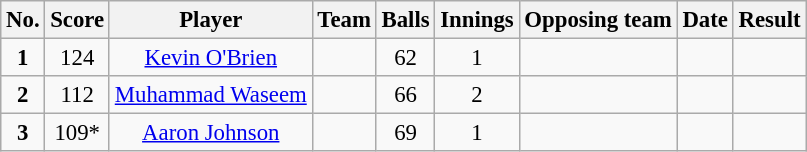<table class="wikitable sortable" style="font-size:95%">
<tr>
<th>No.</th>
<th>Score</th>
<th>Player</th>
<th>Team</th>
<th>Balls</th>
<th>Innings</th>
<th>Opposing team</th>
<th>Date</th>
<th>Result</th>
</tr>
<tr align="center";>
<td><strong>1</strong></td>
<td>124</td>
<td><a href='#'>Kevin O'Brien</a></td>
<td></td>
<td> 62</td>
<td>1</td>
<td></td>
<td></td>
<td></td>
</tr>
<tr align="center";>
<td><strong>2</strong></td>
<td>112</td>
<td><a href='#'>Muhammad Waseem</a></td>
<td></td>
<td> 66</td>
<td>2</td>
<td></td>
<td></td>
<td></td>
</tr>
<tr align="center";>
<td><strong>3</strong></td>
<td>109*</td>
<td><a href='#'>Aaron Johnson</a></td>
<td></td>
<td> 69</td>
<td>1</td>
<td></td>
<td></td>
<td></td>
</tr>
</table>
